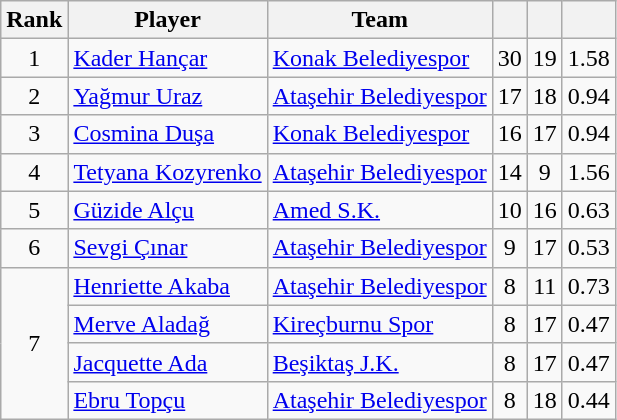<table class=wikitable>
<tr>
<th>Rank</th>
<th>Player</th>
<th>Team</th>
<th></th>
<th></th>
<th></th>
</tr>
<tr align=center>
<td>1</td>
<td align=left> <a href='#'>Kader Hançar</a></td>
<td align=left><a href='#'>Konak Belediyespor</a></td>
<td>30</td>
<td>19</td>
<td>1.58</td>
</tr>
<tr align=center>
<td>2</td>
<td align=left> <a href='#'>Yağmur Uraz</a></td>
<td align=left><a href='#'>Ataşehir Belediyespor</a></td>
<td>17</td>
<td>18</td>
<td>0.94</td>
</tr>
<tr align=center>
<td>3</td>
<td align=left> <a href='#'>Cosmina Duşa</a></td>
<td align=left><a href='#'>Konak Belediyespor</a></td>
<td>16</td>
<td>17</td>
<td>0.94</td>
</tr>
<tr align=center>
<td>4</td>
<td align=left> <a href='#'>Tetyana Kozyrenko</a></td>
<td align=left><a href='#'>Ataşehir Belediyespor</a></td>
<td>14</td>
<td>9</td>
<td>1.56</td>
</tr>
<tr align=center>
<td>5</td>
<td align=left> <a href='#'>Güzide Alçu</a></td>
<td align=left><a href='#'>Amed S.K.</a></td>
<td>10</td>
<td>16</td>
<td>0.63</td>
</tr>
<tr align=center>
<td>6</td>
<td align=left> <a href='#'>Sevgi Çınar</a></td>
<td align=left><a href='#'>Ataşehir Belediyespor</a></td>
<td>9</td>
<td>17</td>
<td>0.53</td>
</tr>
<tr align=center>
<td rowspan=4>7</td>
<td align=left> <a href='#'>Henriette Akaba</a></td>
<td align=left><a href='#'>Ataşehir Belediyespor</a></td>
<td>8</td>
<td>11</td>
<td>0.73</td>
</tr>
<tr align=center>
<td align=left> <a href='#'>Merve Aladağ</a></td>
<td align=left><a href='#'>Kireçburnu Spor</a></td>
<td>8</td>
<td>17</td>
<td>0.47</td>
</tr>
<tr align=center>
<td align=left> <a href='#'>Jacquette Ada</a></td>
<td align=left><a href='#'>Beşiktaş J.K.</a></td>
<td>8</td>
<td>17</td>
<td>0.47</td>
</tr>
<tr align=center>
<td align=left> <a href='#'>Ebru Topçu</a></td>
<td align=left><a href='#'>Ataşehir Belediyespor</a></td>
<td>8</td>
<td>18</td>
<td>0.44</td>
</tr>
</table>
